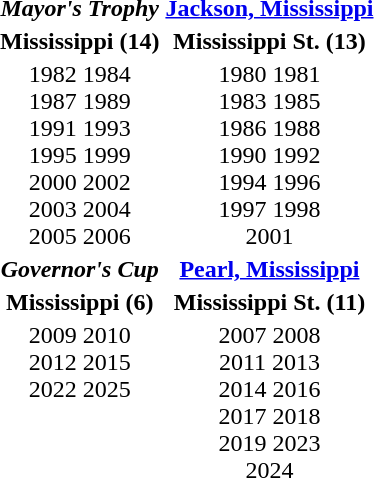<table id="toc" style="float:right; margin-right: 1em; margin-bottom: 1em; text-align: center">
<tr>
<th colspan="1"></th>
<th colspan="1"></th>
</tr>
<tr>
<th><em>Mayor's Trophy</em></th>
<th><a href='#'>Jackson, Mississippi</a></th>
</tr>
<tr>
<th>Mississippi (14)</th>
<th>Mississippi St. (13)</th>
</tr>
<tr>
<td valign="top">1982 1984<br>1987 1989<br>1991 1993<br>1995 1999<br>2000 2002<br>2003 2004<br>2005 2006</td>
<td valign="top">1980 1981<br>1983 1985<br>1986 1988<br>1990 1992<br>1994 1996<br>1997 1998<br>2001</td>
</tr>
<tr>
<th><em>Governor's Cup</em></th>
<th><a href='#'>Pearl, Mississippi</a></th>
</tr>
<tr>
<th>Mississippi (6)</th>
<th>Mississippi St. (11)</th>
</tr>
<tr>
<td valign="top">2009 2010<br>2012 2015<br>2022 2025</td>
<td valign="top">2007 2008<br>2011 2013<br>2014 2016<br>2017 2018<br>2019 2023<br>2024</td>
</tr>
<tr>
</tr>
</table>
